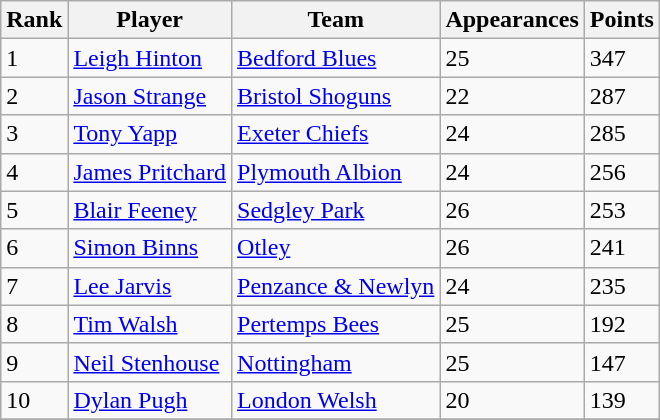<table class="wikitable">
<tr>
<th>Rank</th>
<th>Player</th>
<th>Team</th>
<th>Appearances</th>
<th>Points</th>
</tr>
<tr>
<td>1</td>
<td> <a href='#'>Leigh Hinton</a></td>
<td><a href='#'>Bedford Blues</a></td>
<td>25</td>
<td>347</td>
</tr>
<tr>
<td>2</td>
<td> <a href='#'>Jason Strange</a></td>
<td><a href='#'>Bristol Shoguns</a></td>
<td>22</td>
<td>287</td>
</tr>
<tr>
<td>3</td>
<td> <a href='#'>Tony Yapp</a></td>
<td><a href='#'>Exeter Chiefs</a></td>
<td>24</td>
<td>285</td>
</tr>
<tr>
<td>4</td>
<td> <a href='#'>James Pritchard</a></td>
<td><a href='#'>Plymouth Albion</a></td>
<td>24</td>
<td>256</td>
</tr>
<tr>
<td>5</td>
<td> <a href='#'>Blair Feeney</a></td>
<td><a href='#'>Sedgley Park</a></td>
<td>26</td>
<td>253</td>
</tr>
<tr>
<td>6</td>
<td> <a href='#'>Simon Binns</a></td>
<td><a href='#'>Otley</a></td>
<td>26</td>
<td>241</td>
</tr>
<tr>
<td>7</td>
<td> <a href='#'>Lee Jarvis</a></td>
<td><a href='#'>Penzance & Newlyn</a></td>
<td>24</td>
<td>235</td>
</tr>
<tr>
<td>8</td>
<td> <a href='#'>Tim Walsh</a></td>
<td><a href='#'>Pertemps Bees</a></td>
<td>25</td>
<td>192</td>
</tr>
<tr>
<td>9</td>
<td> <a href='#'>Neil Stenhouse</a></td>
<td><a href='#'>Nottingham</a></td>
<td>25</td>
<td>147</td>
</tr>
<tr>
<td>10</td>
<td> <a href='#'>Dylan Pugh</a></td>
<td><a href='#'>London Welsh</a></td>
<td>20</td>
<td>139</td>
</tr>
<tr>
</tr>
</table>
